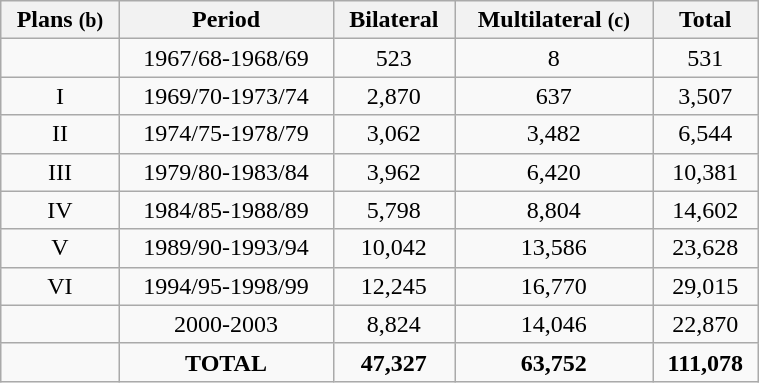<table class="wikitable" style="text-align:center; width:40%;">
<tr>
<th>Plans <small>(b)</small></th>
<th>Period</th>
<th>Bilateral</th>
<th>Multilateral <small>(c)</small></th>
<th>Total</th>
</tr>
<tr>
<td></td>
<td>1967/68-1968/69</td>
<td>523</td>
<td>8</td>
<td>531</td>
</tr>
<tr>
<td>I</td>
<td>1969/70-1973/74</td>
<td>2,870</td>
<td>637</td>
<td>3,507</td>
</tr>
<tr>
<td>II</td>
<td>1974/75-1978/79</td>
<td>3,062</td>
<td>3,482</td>
<td>6,544</td>
</tr>
<tr>
<td>III</td>
<td>1979/80-1983/84</td>
<td>3,962</td>
<td>6,420</td>
<td>10,381</td>
</tr>
<tr>
<td>IV</td>
<td>1984/85-1988/89</td>
<td>5,798</td>
<td>8,804</td>
<td>14,602</td>
</tr>
<tr>
<td>V</td>
<td>1989/90-1993/94</td>
<td>10,042</td>
<td>13,586</td>
<td>23,628</td>
</tr>
<tr>
<td>VI</td>
<td>1994/95-1998/99</td>
<td>12,245</td>
<td>16,770</td>
<td>29,015</td>
</tr>
<tr>
<td></td>
<td>2000-2003</td>
<td>8,824</td>
<td>14,046</td>
<td>22,870</td>
</tr>
<tr>
<td></td>
<td><strong>TOTAL</strong></td>
<td><strong>47,327</strong></td>
<td><strong>63,752</strong></td>
<td><strong>111,078</strong></td>
</tr>
</table>
